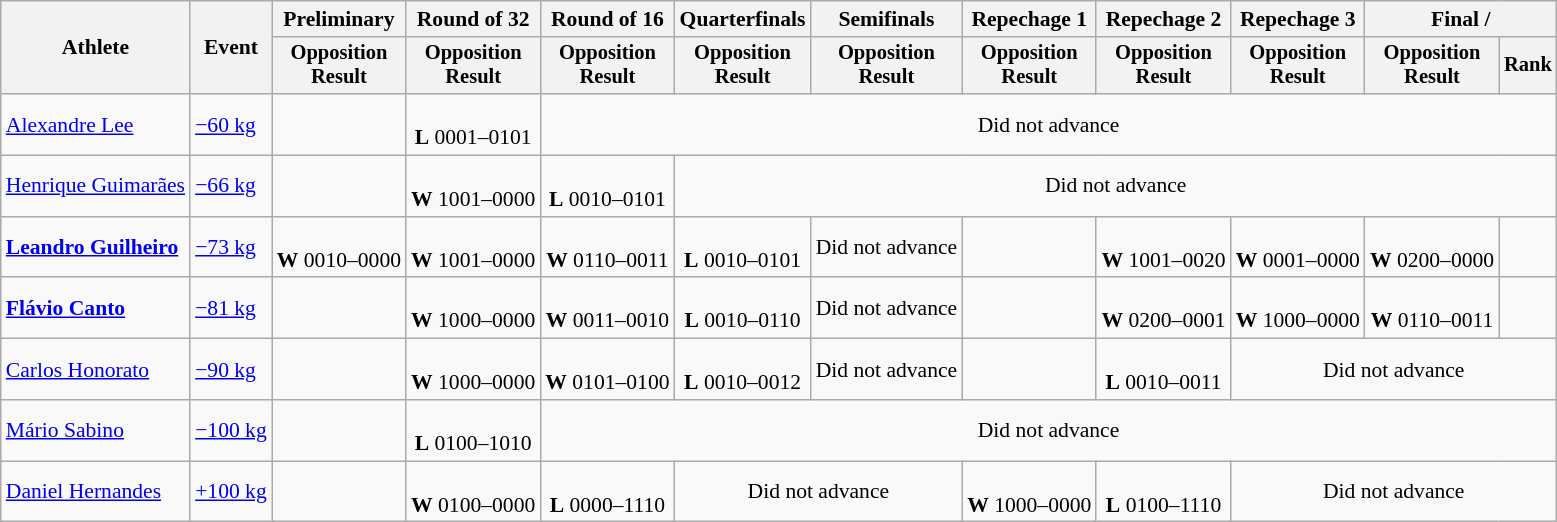<table class="wikitable" style="font-size:90%">
<tr>
<th rowspan="2">Athlete</th>
<th rowspan="2">Event</th>
<th>Preliminary</th>
<th>Round of 32</th>
<th>Round of 16</th>
<th>Quarterfinals</th>
<th>Semifinals</th>
<th>Repechage 1</th>
<th>Repechage 2</th>
<th>Repechage 3</th>
<th colspan=2>Final / </th>
</tr>
<tr style="font-size:95%">
<th>Opposition<br>Result</th>
<th>Opposition<br>Result</th>
<th>Opposition<br>Result</th>
<th>Opposition<br>Result</th>
<th>Opposition<br>Result</th>
<th>Opposition<br>Result</th>
<th>Opposition<br>Result</th>
<th>Opposition<br>Result</th>
<th>Opposition<br>Result</th>
<th>Rank</th>
</tr>
<tr align=center>
<td align=left><a href='#'>Alexandre Lee</a></td>
<td align=left><a href='#'>−60 kg</a></td>
<td></td>
<td><br><strong>L</strong> 0001–0101</td>
<td colspan=8>Did not advance</td>
</tr>
<tr align=center>
<td align=left><a href='#'>Henrique Guimarães</a></td>
<td align=left><a href='#'>−66 kg</a></td>
<td></td>
<td><br><strong>W</strong> 1001–0000</td>
<td><br><strong>L</strong> 0010–0101</td>
<td colspan=7>Did not advance</td>
</tr>
<tr align=center>
<td align=left><strong><a href='#'>Leandro Guilheiro</a></strong></td>
<td align=left><a href='#'>−73 kg</a></td>
<td><br><strong>W</strong> 0010–0000</td>
<td><br><strong>W</strong> 1001–0000</td>
<td><br><strong>W</strong> 0110–0011</td>
<td><br><strong>L</strong> 0010–0101</td>
<td>Did not advance</td>
<td></td>
<td><br><strong>W</strong> 1001–0020</td>
<td><br><strong>W</strong> 0001–0000</td>
<td><br><strong>W</strong> 0200–0000</td>
<td></td>
</tr>
<tr align=center>
<td align=left><strong><a href='#'>Flávio Canto</a></strong></td>
<td align=left><a href='#'>−81 kg</a></td>
<td></td>
<td><br><strong>W</strong> 1000–0000</td>
<td><br><strong>W</strong> 0011–0010</td>
<td><br><strong>L</strong> 0010–0110</td>
<td>Did not advance</td>
<td></td>
<td><br><strong>W</strong> 0200–0001</td>
<td><br><strong>W</strong> 1000–0000</td>
<td><br><strong>W</strong> 0110–0011</td>
<td></td>
</tr>
<tr align=center>
<td align=left><a href='#'>Carlos Honorato</a></td>
<td align=left><a href='#'>−90 kg</a></td>
<td></td>
<td><br><strong>W</strong> 1000–0000</td>
<td><br><strong>W</strong> 0101–0100</td>
<td><br><strong>L</strong> 0010–0012</td>
<td>Did not advance</td>
<td></td>
<td><br><strong>L</strong> 0010–0011</td>
<td colspan=3>Did not advance</td>
</tr>
<tr align=center>
<td align=left><a href='#'>Mário Sabino</a></td>
<td align=left><a href='#'>−100 kg</a></td>
<td></td>
<td><br><strong>L</strong> 0100–1010</td>
<td colspan=8>Did not advance</td>
</tr>
<tr align=center>
<td align=left><a href='#'>Daniel Hernandes</a></td>
<td align=left><a href='#'>+100 kg</a></td>
<td></td>
<td><br><strong>W</strong> 0100–0000</td>
<td><br><strong>L</strong> 0000–1110</td>
<td colspan=2>Did not advance</td>
<td><br><strong>W</strong> 1000–0000</td>
<td><br><strong>L</strong> 0100–1110</td>
<td colspan=3>Did not advance</td>
</tr>
</table>
